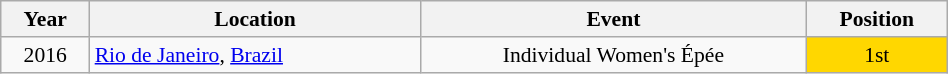<table class="wikitable" width="50%" style="font-size:90%; text-align:center;">
<tr>
<th>Year</th>
<th>Location</th>
<th>Event</th>
<th>Position</th>
</tr>
<tr>
<td>2016</td>
<td rowspan="1" align="left"> <a href='#'>Rio de Janeiro</a>, <a href='#'>Brazil</a></td>
<td>Individual Women's Épée</td>
<td bgcolor="gold">1st</td>
</tr>
</table>
